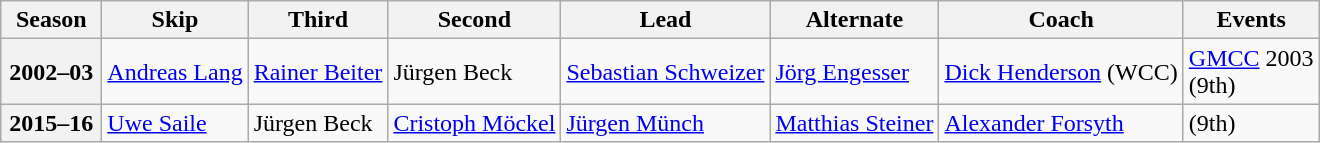<table class="wikitable">
<tr>
<th scope="col" width=60>Season</th>
<th scope="col">Skip</th>
<th scope="col">Third</th>
<th scope="col">Second</th>
<th scope="col">Lead</th>
<th scope="col">Alternate</th>
<th scope="col">Coach</th>
<th scope="col">Events</th>
</tr>
<tr>
<th scope="row">2002–03</th>
<td><a href='#'>Andreas Lang</a></td>
<td><a href='#'>Rainer Beiter</a></td>
<td>Jürgen Beck</td>
<td><a href='#'>Sebastian Schweizer</a></td>
<td><a href='#'>Jörg Engesser</a></td>
<td><a href='#'>Dick Henderson</a> (WCC)</td>
<td><a href='#'>GMCC</a> 2003 <br> (9th)</td>
</tr>
<tr>
<th scope="row">2015–16</th>
<td><a href='#'>Uwe Saile</a></td>
<td>Jürgen Beck</td>
<td><a href='#'>Cristoph Möckel</a></td>
<td><a href='#'>Jürgen Münch</a></td>
<td><a href='#'>Matthias Steiner</a></td>
<td><a href='#'>Alexander Forsyth</a></td>
<td> (9th)</td>
</tr>
</table>
